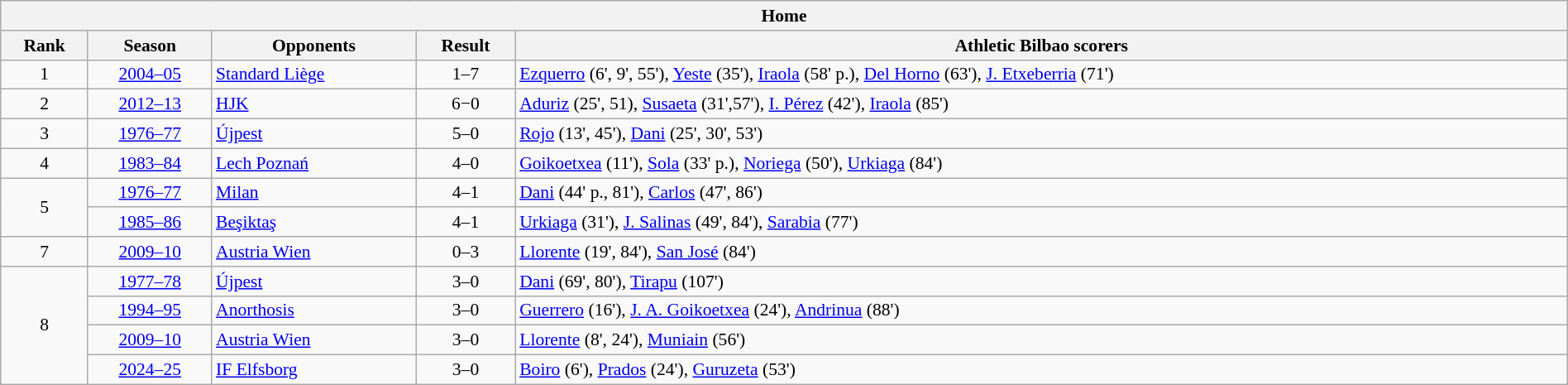<table class="wikitable center striped" style="background: #f9f9f9; width:100%; border-collapse: collapse; font-size: 90%; text-align:center">
<tr>
<th colspan=5>Home</th>
</tr>
<tr>
<th>Rank</th>
<th>Season</th>
<th>Opponents</th>
<th>Result</th>
<th>Athletic Bilbao scorers</th>
</tr>
<tr>
<td>1</td>
<td><a href='#'>2004–05</a></td>
<td style="text-align: left"> <a href='#'>Standard Liège</a></td>
<td>1–7</td>
<td style="text-align: left"><a href='#'>Ezquerro</a> (6', 9', 55'), <a href='#'>Yeste</a> (35'), <a href='#'>Iraola</a> (58' p.), <a href='#'>Del Horno</a> (63'), <a href='#'>J. Etxeberria</a> (71')</td>
</tr>
<tr>
<td>2</td>
<td><a href='#'>2012–13</a></td>
<td style="text-align: left"> <a href='#'>HJK</a></td>
<td>6−0</td>
<td style="text-align: left"><a href='#'>Aduriz</a> (25', 51), <a href='#'>Susaeta</a> (31',57'), <a href='#'>I. Pérez</a> (42'), <a href='#'>Iraola</a> (85')</td>
</tr>
<tr>
<td>3</td>
<td><a href='#'>1976–77</a></td>
<td style="text-align: left"> <a href='#'>Újpest</a></td>
<td>5–0</td>
<td style="text-align: left"><a href='#'>Rojo</a> (13', 45'), <a href='#'>Dani</a> (25', 30', 53')</td>
</tr>
<tr>
<td>4</td>
<td><a href='#'>1983–84</a></td>
<td style="text-align: left"> <a href='#'>Lech Poznań</a></td>
<td>4–0</td>
<td style="text-align: left"><a href='#'>Goikoetxea</a> (11'), <a href='#'>Sola</a> (33' p.), <a href='#'>Noriega</a> (50'), <a href='#'>Urkiaga</a> (84')</td>
</tr>
<tr>
<td rowspan="2">5</td>
<td><a href='#'>1976–77</a></td>
<td style="text-align: left"> <a href='#'>Milan</a></td>
<td>4–1</td>
<td style="text-align: left"><a href='#'>Dani</a> (44' p., 81'), <a href='#'>Carlos</a> (47', 86')</td>
</tr>
<tr>
<td><a href='#'>1985–86</a></td>
<td style="text-align: left"> <a href='#'>Beşiktaş</a></td>
<td>4–1</td>
<td style="text-align: left"><a href='#'>Urkiaga</a> (31'), <a href='#'>J. Salinas</a> (49', 84'), <a href='#'>Sarabia</a> (77')</td>
</tr>
<tr>
<td>7</td>
<td><a href='#'>2009–10</a></td>
<td style="text-align: left"> <a href='#'>Austria Wien</a></td>
<td>0–3</td>
<td style="text-align: left"><a href='#'>Llorente</a> (19', 84'), <a href='#'>San José</a> (84')</td>
</tr>
<tr>
<td rowspan="4">8</td>
<td><a href='#'>1977–78</a></td>
<td style="text-align: left"> <a href='#'>Újpest</a></td>
<td>3–0</td>
<td style="text-align: left"><a href='#'>Dani</a> (69', 80'), <a href='#'>Tirapu</a> (107')</td>
</tr>
<tr>
<td><a href='#'>1994–95</a></td>
<td style="text-align: left"> <a href='#'>Anorthosis</a></td>
<td>3–0</td>
<td style="text-align: left"><a href='#'>Guerrero</a> (16'), <a href='#'>J. A. Goikoetxea</a> (24'), <a href='#'>Andrinua</a> (88')</td>
</tr>
<tr>
<td><a href='#'>2009–10</a></td>
<td style="text-align: left"> <a href='#'>Austria Wien</a></td>
<td>3–0</td>
<td style="text-align: left"><a href='#'>Llorente</a> (8', 24'), <a href='#'>Muniain</a> (56')</td>
</tr>
<tr>
<td><a href='#'>2024–25</a></td>
<td style="text-align: left"> <a href='#'>IF Elfsborg</a></td>
<td>3–0</td>
<td style="text-align: left"><a href='#'>Boiro</a> (6'), <a href='#'>Prados</a> (24'), <a href='#'>Guruzeta</a> (53')</td>
</tr>
</table>
